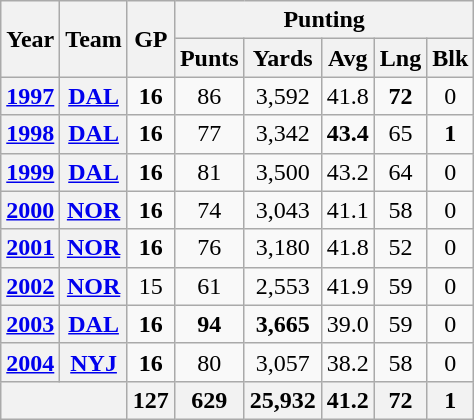<table class="wikitable" style="text-align:center;">
<tr>
<th rowspan="2">Year</th>
<th rowspan="2">Team</th>
<th rowspan="2">GP</th>
<th colspan="5">Punting</th>
</tr>
<tr>
<th>Punts</th>
<th>Yards</th>
<th>Avg</th>
<th>Lng</th>
<th>Blk</th>
</tr>
<tr>
<th><a href='#'>1997</a></th>
<th><a href='#'>DAL</a></th>
<td><strong>16</strong></td>
<td>86</td>
<td>3,592</td>
<td>41.8</td>
<td><strong>72</strong></td>
<td>0</td>
</tr>
<tr>
<th><a href='#'>1998</a></th>
<th><a href='#'>DAL</a></th>
<td><strong>16</strong></td>
<td>77</td>
<td>3,342</td>
<td><strong>43.4</strong></td>
<td>65</td>
<td><strong>1</strong></td>
</tr>
<tr>
<th><a href='#'>1999</a></th>
<th><a href='#'>DAL</a></th>
<td><strong>16</strong></td>
<td>81</td>
<td>3,500</td>
<td>43.2</td>
<td>64</td>
<td>0</td>
</tr>
<tr>
<th><a href='#'>2000</a></th>
<th><a href='#'>NOR</a></th>
<td><strong>16</strong></td>
<td>74</td>
<td>3,043</td>
<td>41.1</td>
<td>58</td>
<td>0</td>
</tr>
<tr>
<th><a href='#'>2001</a></th>
<th><a href='#'>NOR</a></th>
<td><strong>16</strong></td>
<td>76</td>
<td>3,180</td>
<td>41.8</td>
<td>52</td>
<td>0</td>
</tr>
<tr>
<th><a href='#'>2002</a></th>
<th><a href='#'>NOR</a></th>
<td>15</td>
<td>61</td>
<td>2,553</td>
<td>41.9</td>
<td>59</td>
<td>0</td>
</tr>
<tr>
<th><a href='#'>2003</a></th>
<th><a href='#'>DAL</a></th>
<td><strong>16</strong></td>
<td><strong>94</strong></td>
<td><strong>3,665</strong></td>
<td>39.0</td>
<td>59</td>
<td>0</td>
</tr>
<tr>
<th><a href='#'>2004</a></th>
<th><a href='#'>NYJ</a></th>
<td><strong>16</strong></td>
<td>80</td>
<td>3,057</td>
<td>38.2</td>
<td>58</td>
<td>0</td>
</tr>
<tr>
<th colspan="2"></th>
<th>127</th>
<th>629</th>
<th>25,932</th>
<th>41.2</th>
<th>72</th>
<th>1</th>
</tr>
</table>
